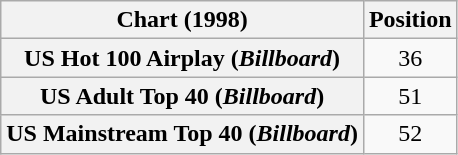<table class="wikitable sortable plainrowheaders" style="text-align:center">
<tr>
<th>Chart (1998)</th>
<th>Position</th>
</tr>
<tr>
<th scope="row">US Hot 100 Airplay (<em>Billboard</em>)</th>
<td>36</td>
</tr>
<tr>
<th scope="row">US Adult Top 40 (<em>Billboard</em>)</th>
<td>51</td>
</tr>
<tr>
<th scope="row">US Mainstream Top 40 (<em>Billboard</em>)</th>
<td>52</td>
</tr>
</table>
